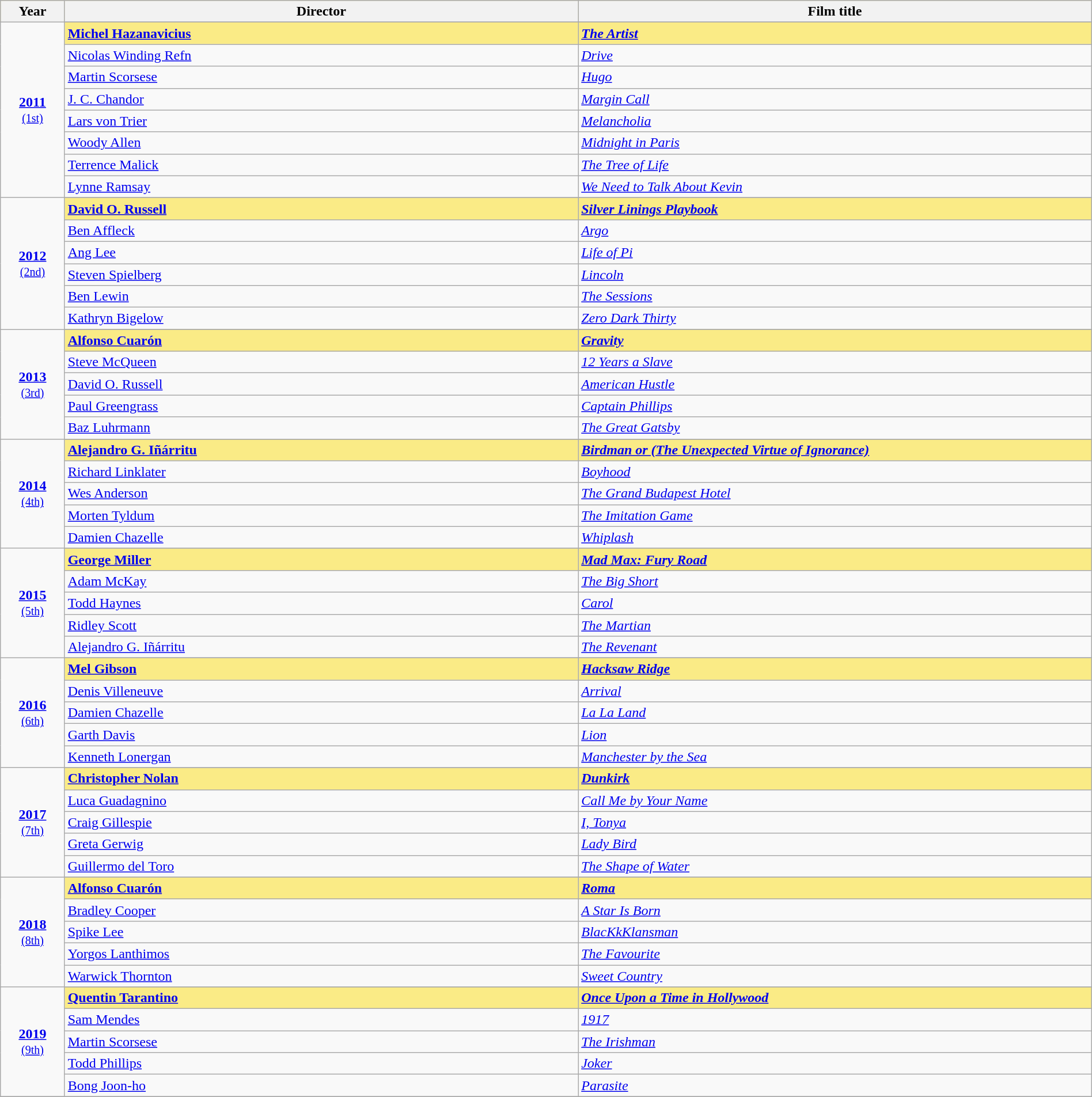<table class="wikitable" style="width:100%">
<tr bgcolor="#FAEB86">
<th width="5%">Year</th>
<th width="40%">Director</th>
<th width="40%">Film title</th>
</tr>
<tr>
<td rowspan=9 style="text-align:center"><strong><a href='#'>2011</a></strong><br><small><a href='#'>(1st)</a></small></td>
</tr>
<tr style="background:#FAEB86">
<td><strong><a href='#'>Michel Hazanavicius</a></strong></td>
<td><strong><em><a href='#'>The Artist</a></em></strong></td>
</tr>
<tr>
<td><a href='#'>Nicolas Winding Refn</a></td>
<td><em><a href='#'>Drive</a></em></td>
</tr>
<tr>
<td><a href='#'>Martin Scorsese</a></td>
<td><em><a href='#'>Hugo</a></em></td>
</tr>
<tr>
<td><a href='#'>J. C. Chandor</a></td>
<td><em><a href='#'>Margin Call</a></em></td>
</tr>
<tr>
<td><a href='#'>Lars von Trier</a></td>
<td><em><a href='#'>Melancholia</a></em></td>
</tr>
<tr>
<td><a href='#'>Woody Allen</a></td>
<td><em><a href='#'>Midnight in Paris</a></em></td>
</tr>
<tr>
<td><a href='#'>Terrence Malick</a></td>
<td><em><a href='#'>The Tree of Life</a></em></td>
</tr>
<tr>
<td><a href='#'>Lynne Ramsay</a></td>
<td><em><a href='#'>We Need to Talk About Kevin</a></em></td>
</tr>
<tr>
<td rowspan=7 style="text-align:center"><strong><a href='#'>2012</a></strong><br><small><a href='#'>(2nd)</a></small></td>
</tr>
<tr style="background:#FAEB86">
<td><strong><a href='#'>David O. Russell</a></strong></td>
<td><strong><em><a href='#'>Silver Linings Playbook</a></em></strong></td>
</tr>
<tr>
<td><a href='#'>Ben Affleck</a></td>
<td><em><a href='#'>Argo</a></em></td>
</tr>
<tr>
<td><a href='#'>Ang Lee</a></td>
<td><em><a href='#'>Life of Pi</a></em></td>
</tr>
<tr>
<td><a href='#'>Steven Spielberg</a></td>
<td><em><a href='#'>Lincoln</a></em></td>
</tr>
<tr>
<td><a href='#'>Ben Lewin</a></td>
<td><em><a href='#'>The Sessions</a></em></td>
</tr>
<tr>
<td><a href='#'>Kathryn Bigelow</a></td>
<td><em><a href='#'>Zero Dark Thirty</a></em></td>
</tr>
<tr>
<td rowspan=6 style="text-align:center"><strong><a href='#'>2013</a></strong><br><small><a href='#'>(3rd)</a></small></td>
</tr>
<tr style="background:#FAEB86">
<td><strong><a href='#'>Alfonso Cuarón</a></strong></td>
<td><strong><em><a href='#'>Gravity</a></em></strong></td>
</tr>
<tr>
<td><a href='#'>Steve McQueen</a></td>
<td><em><a href='#'>12 Years a Slave</a></em></td>
</tr>
<tr>
<td><a href='#'>David O. Russell</a></td>
<td><em><a href='#'>American Hustle</a></em></td>
</tr>
<tr>
<td><a href='#'>Paul Greengrass</a></td>
<td><em><a href='#'>Captain Phillips</a></em></td>
</tr>
<tr>
<td><a href='#'>Baz Luhrmann</a></td>
<td><em><a href='#'>The Great Gatsby</a></em></td>
</tr>
<tr>
<td rowspan=6 style="text-align:center"><strong><a href='#'>2014</a></strong><br><small><a href='#'>(4th)</a></small></td>
</tr>
<tr style="background:#FAEB86">
<td><strong><a href='#'>Alejandro G. Iñárritu</a></strong></td>
<td><strong><em><a href='#'>Birdman or (The Unexpected Virtue of Ignorance)</a></em></strong></td>
</tr>
<tr>
<td><a href='#'>Richard Linklater</a></td>
<td><em><a href='#'>Boyhood</a></em></td>
</tr>
<tr>
<td><a href='#'>Wes Anderson</a></td>
<td><em><a href='#'>The Grand Budapest Hotel</a></em></td>
</tr>
<tr>
<td><a href='#'>Morten Tyldum</a></td>
<td><em><a href='#'>The Imitation Game</a></em></td>
</tr>
<tr>
<td><a href='#'>Damien Chazelle</a></td>
<td><em><a href='#'>Whiplash</a></em></td>
</tr>
<tr>
<td rowspan=6 style="text-align:center"><strong><a href='#'>2015</a></strong><br><small><a href='#'>(5th)</a></small></td>
</tr>
<tr style="background:#FAEB86">
<td><strong><a href='#'>George Miller</a></strong></td>
<td><strong><em><a href='#'>Mad Max: Fury Road</a></em></strong></td>
</tr>
<tr>
<td><a href='#'>Adam McKay</a></td>
<td><em><a href='#'>The Big Short</a></em></td>
</tr>
<tr>
<td><a href='#'>Todd Haynes</a></td>
<td><em><a href='#'>Carol</a></em></td>
</tr>
<tr>
<td><a href='#'>Ridley Scott</a></td>
<td><em><a href='#'>The Martian</a></em></td>
</tr>
<tr>
<td><a href='#'>Alejandro G. Iñárritu</a></td>
<td><em><a href='#'>The Revenant</a></em></td>
</tr>
<tr>
<td rowspan=6 style="text-align:center"><strong><a href='#'>2016</a></strong><br><small><a href='#'>(6th)</a></small></td>
</tr>
<tr style="background:#FAEB86">
<td><strong><a href='#'>Mel Gibson</a></strong></td>
<td><strong><em><a href='#'>Hacksaw Ridge</a></em></strong></td>
</tr>
<tr>
<td><a href='#'>Denis Villeneuve</a></td>
<td><em><a href='#'>Arrival</a></em></td>
</tr>
<tr>
<td><a href='#'>Damien Chazelle</a></td>
<td><em><a href='#'>La La Land</a></em></td>
</tr>
<tr>
<td><a href='#'>Garth Davis</a></td>
<td><em><a href='#'>Lion</a></em></td>
</tr>
<tr>
<td><a href='#'>Kenneth Lonergan</a></td>
<td><em><a href='#'>Manchester by the Sea</a></em></td>
</tr>
<tr>
<td rowspan=6 style="text-align:center"><strong><a href='#'>2017</a></strong><br><small><a href='#'>(7th)</a></small></td>
</tr>
<tr style="background:#FAEB86">
<td><strong><a href='#'>Christopher Nolan</a></strong></td>
<td><strong><em><a href='#'>Dunkirk</a></em></strong></td>
</tr>
<tr>
<td><a href='#'>Luca Guadagnino</a></td>
<td><em><a href='#'>Call Me by Your Name</a></em></td>
</tr>
<tr>
<td><a href='#'>Craig Gillespie</a></td>
<td><em><a href='#'>I, Tonya</a></em></td>
</tr>
<tr>
<td><a href='#'>Greta Gerwig</a></td>
<td><em><a href='#'>Lady Bird</a></em></td>
</tr>
<tr>
<td><a href='#'>Guillermo del Toro</a></td>
<td><em><a href='#'>The Shape of Water</a></em></td>
</tr>
<tr>
<td rowspan=6 style="text-align:center"><strong><a href='#'>2018</a></strong><br><small><a href='#'>(8th)</a></small></td>
</tr>
<tr style="background:#FAEB86">
<td><strong><a href='#'>Alfonso Cuarón</a></strong></td>
<td><strong><em><a href='#'>Roma</a></em></strong></td>
</tr>
<tr>
<td><a href='#'>Bradley Cooper</a></td>
<td><em><a href='#'>A Star Is Born</a></em></td>
</tr>
<tr>
<td><a href='#'>Spike Lee</a></td>
<td><em><a href='#'>BlacKkKlansman</a></em></td>
</tr>
<tr>
<td><a href='#'>Yorgos Lanthimos</a></td>
<td><em><a href='#'>The Favourite</a></em></td>
</tr>
<tr>
<td><a href='#'>Warwick Thornton</a></td>
<td><em><a href='#'>Sweet Country</a></em></td>
</tr>
<tr>
<td rowspan=6 style="text-align:center"><strong><a href='#'>2019</a></strong><br><small><a href='#'>(9th)</a></small></td>
</tr>
<tr style="background:#FAEB86">
<td><strong><a href='#'>Quentin Tarantino</a></strong></td>
<td><strong><em><a href='#'>Once Upon a Time in Hollywood</a></em></strong></td>
</tr>
<tr>
<td><a href='#'>Sam Mendes</a></td>
<td><em><a href='#'>1917</a></em></td>
</tr>
<tr>
<td><a href='#'>Martin Scorsese</a></td>
<td><em><a href='#'>The Irishman</a></em></td>
</tr>
<tr>
<td><a href='#'>Todd Phillips</a></td>
<td><em><a href='#'>Joker</a></em></td>
</tr>
<tr>
<td><a href='#'>Bong Joon-ho</a></td>
<td><em><a href='#'>Parasite</a></em></td>
</tr>
<tr>
</tr>
</table>
